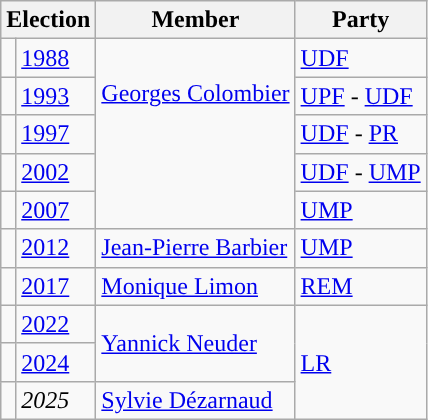<table class="wikitable">
<tr>
<th colspan="2">Election</th>
<th>Member</th>
<th>Party</th>
</tr>
<tr>
<td style="color:inherit;background-color:"></td>
<td><a href='#'>1988</a></td>
<td rowspan="5"><a href='#'>Georges Colombier</a><br><br><br><br></td>
<td><a href='#'>UDF</a></td>
</tr>
<tr>
<td style="color:inherit;background-color:"></td>
<td><a href='#'>1993</a></td>
<td><a href='#'>UPF</a> - <a href='#'>UDF</a></td>
</tr>
<tr>
<td style="color:inherit;background-color:"></td>
<td><a href='#'>1997</a></td>
<td><a href='#'>UDF</a> - <a href='#'>PR</a></td>
</tr>
<tr>
<td style="color:inherit;background-color:"></td>
<td><a href='#'>2002</a></td>
<td><a href='#'>UDF</a> - <a href='#'>UMP</a></td>
</tr>
<tr>
<td style="color:inherit;background-color:"></td>
<td><a href='#'>2007</a></td>
<td><a href='#'>UMP</a></td>
</tr>
<tr>
<td style="color:inherit;background-color:"></td>
<td><a href='#'>2012</a></td>
<td><a href='#'>Jean-Pierre Barbier</a></td>
<td><a href='#'>UMP</a></td>
</tr>
<tr>
<td style="color:inherit;background-color: "></td>
<td><a href='#'>2017</a></td>
<td><a href='#'>Monique Limon</a></td>
<td><a href='#'>REM</a></td>
</tr>
<tr>
<td style="color:inherit;background-color: "></td>
<td><a href='#'>2022</a></td>
<td rowspan="2"><a href='#'>Yannick Neuder</a></td>
<td rowspan="3"><a href='#'>LR</a></td>
</tr>
<tr>
<td style="color:inherit;background-color: "></td>
<td><a href='#'>2024</a></td>
</tr>
<tr>
<td style="color:inherit;background-color: "></td>
<td><em>2025</em></td>
<td><a href='#'>Sylvie Dézarnaud</a></td>
</tr>
</table>
